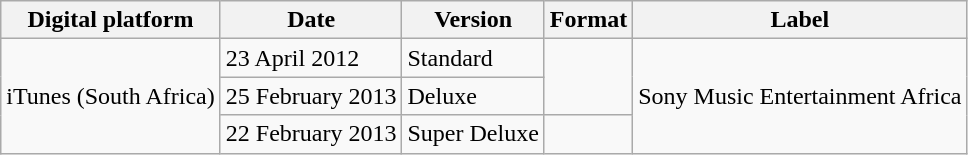<table class="wikitable">
<tr>
<th>Digital platform</th>
<th>Date</th>
<th>Version</th>
<th>Format</th>
<th>Label</th>
</tr>
<tr>
<td rowspan="3">iTunes (South Africa)</td>
<td>23 April 2012</td>
<td rowspan="1">Standard</td>
<td rowspan="2"></td>
<td rowspan="3">Sony Music Entertainment Africa</td>
</tr>
<tr>
<td>25 February 2013</td>
<td>Deluxe</td>
</tr>
<tr>
<td>22 February 2013</td>
<td>Super Deluxe</td>
<td></td>
</tr>
</table>
